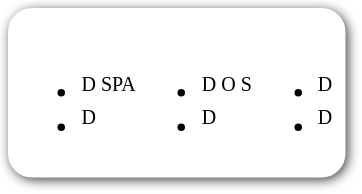<table style=" border-radius:1em; box-shadow: 0.1em 0.1em 0.5em rgba(0,0,0,0.75); background-color: white; border: 1px solid white; padding: 5px;">
<tr style="vertical-align:top;">
<td><br><ul><li><sup>D SPA</sup></li><li><sup>D</sup></li></ul></td>
<td valign="top"><br><ul><li><sup>D O S</sup></li><li><sup>D</sup></li></ul></td>
<td valign="top"><br><ul><li><sup>D</sup></li><li><sup>D</sup></li></ul></td>
</tr>
</table>
